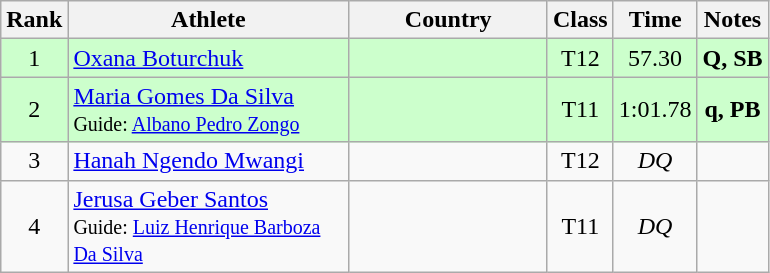<table class="wikitable sortable" style="text-align:center">
<tr>
<th>Rank</th>
<th style="width:180px">Athlete</th>
<th style="width:125px">Country</th>
<th>Class</th>
<th>Time</th>
<th>Notes</th>
</tr>
<tr style="background:#cfc;">
<td>1</td>
<td style="text-align:left;"><a href='#'>Oxana Boturchuk</a></td>
<td style="text-align:left;"></td>
<td>T12</td>
<td>57.30</td>
<td><strong>Q, SB</strong></td>
</tr>
<tr style="background:#cfc;">
<td>2</td>
<td style="text-align:left;"><a href='#'>Maria Gomes Da Silva</a><br><small>Guide: <a href='#'>Albano Pedro Zongo</a></small></td>
<td style="text-align:left;"></td>
<td>T11</td>
<td>1:01.78</td>
<td><strong>q, PB</strong></td>
</tr>
<tr>
<td>3</td>
<td style="text-align:left;"><a href='#'>Hanah Ngendo Mwangi</a></td>
<td style="text-align:left;"></td>
<td>T12</td>
<td><em>DQ</em></td>
<td></td>
</tr>
<tr>
<td>4</td>
<td style="text-align:left;"><a href='#'>Jerusa Geber Santos</a><br><small>Guide: <a href='#'>Luiz Henrique Barboza Da Silva</a></small></td>
<td style="text-align:left;"></td>
<td>T11</td>
<td><em>DQ</em></td>
<td></td>
</tr>
</table>
